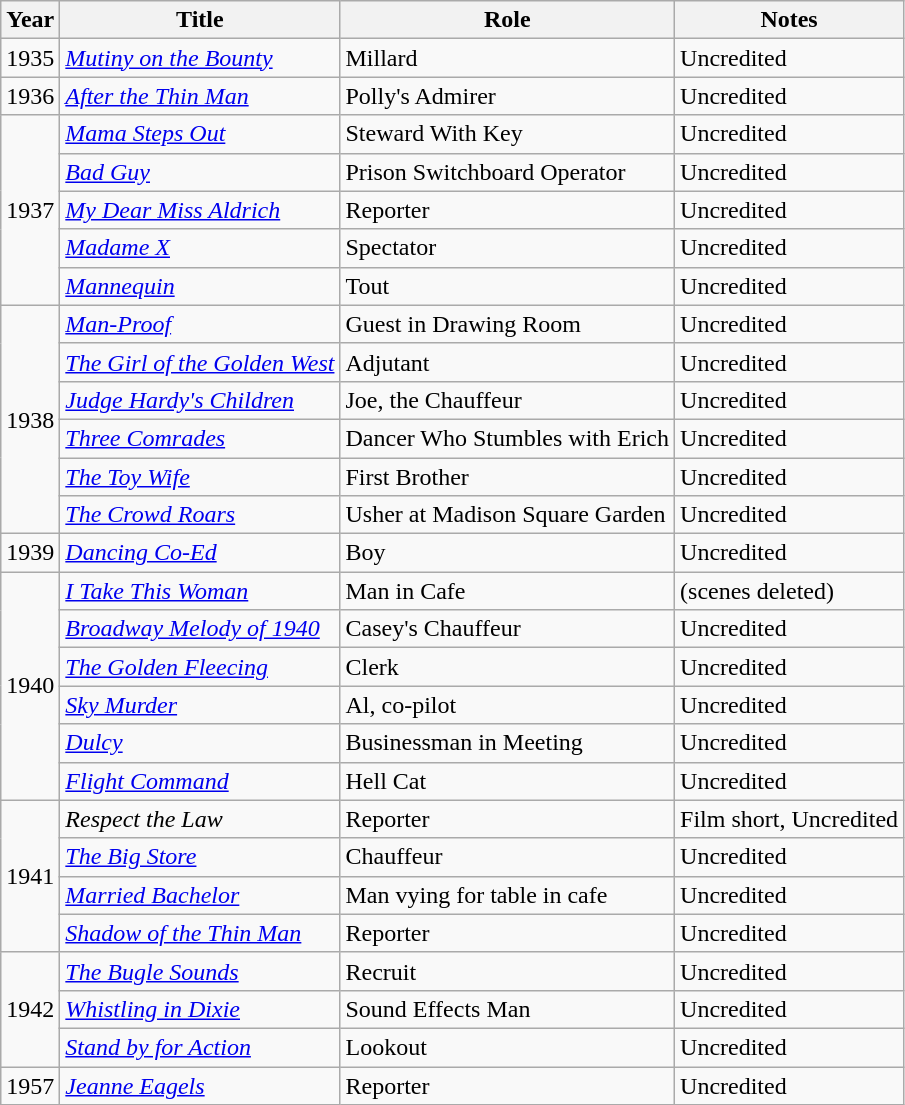<table class="wikitable">
<tr>
<th>Year</th>
<th>Title</th>
<th>Role</th>
<th>Notes</th>
</tr>
<tr>
<td>1935</td>
<td><em><a href='#'>Mutiny on the Bounty</a></em></td>
<td>Millard</td>
<td>Uncredited</td>
</tr>
<tr>
<td>1936</td>
<td><em><a href='#'>After the Thin Man</a></em></td>
<td>Polly's Admirer</td>
<td>Uncredited</td>
</tr>
<tr>
<td rowspan="5">1937</td>
<td><em><a href='#'>Mama Steps Out</a></em></td>
<td>Steward With Key</td>
<td>Uncredited</td>
</tr>
<tr>
<td><em><a href='#'>Bad Guy</a></em></td>
<td>Prison Switchboard Operator</td>
<td>Uncredited</td>
</tr>
<tr>
<td><em><a href='#'>My Dear Miss Aldrich</a></em></td>
<td>Reporter</td>
<td>Uncredited</td>
</tr>
<tr>
<td><em><a href='#'>Madame X</a></em></td>
<td>Spectator</td>
<td>Uncredited</td>
</tr>
<tr>
<td><em><a href='#'>Mannequin</a></em></td>
<td>Tout</td>
<td>Uncredited</td>
</tr>
<tr>
<td rowspan="6">1938</td>
<td><em><a href='#'>Man-Proof</a></em></td>
<td>Guest in Drawing Room</td>
<td>Uncredited</td>
</tr>
<tr>
<td><em><a href='#'>The Girl of the Golden West</a></em></td>
<td>Adjutant</td>
<td>Uncredited</td>
</tr>
<tr>
<td><em><a href='#'>Judge Hardy's Children</a></em></td>
<td>Joe, the Chauffeur</td>
<td>Uncredited</td>
</tr>
<tr>
<td><em><a href='#'>Three Comrades</a></em></td>
<td>Dancer Who Stumbles with Erich</td>
<td>Uncredited</td>
</tr>
<tr>
<td><em><a href='#'>The Toy Wife</a></em></td>
<td>First Brother</td>
<td>Uncredited</td>
</tr>
<tr>
<td><em><a href='#'>The Crowd Roars</a></em></td>
<td>Usher at Madison Square Garden</td>
<td>Uncredited</td>
</tr>
<tr>
<td>1939</td>
<td><em><a href='#'>Dancing Co-Ed</a></em></td>
<td>Boy</td>
<td>Uncredited</td>
</tr>
<tr>
<td rowspan="6">1940</td>
<td><em><a href='#'>I Take This Woman</a></em></td>
<td>Man in Cafe</td>
<td>(scenes deleted)</td>
</tr>
<tr>
<td><em><a href='#'>Broadway Melody of 1940</a></em></td>
<td>Casey's Chauffeur</td>
<td>Uncredited</td>
</tr>
<tr>
<td><em><a href='#'>The Golden Fleecing</a></em></td>
<td>Clerk</td>
<td>Uncredited</td>
</tr>
<tr>
<td><em><a href='#'>Sky Murder</a></em></td>
<td>Al, co-pilot</td>
<td>Uncredited</td>
</tr>
<tr>
<td><em><a href='#'>Dulcy</a></em></td>
<td>Businessman in Meeting</td>
<td>Uncredited</td>
</tr>
<tr>
<td><em><a href='#'>Flight Command</a></em></td>
<td>Hell Cat</td>
<td>Uncredited</td>
</tr>
<tr>
<td rowspan="4">1941</td>
<td><em>Respect the Law</em></td>
<td>Reporter</td>
<td>Film short, Uncredited</td>
</tr>
<tr>
<td><em><a href='#'>The Big Store</a></em></td>
<td>Chauffeur</td>
<td>Uncredited</td>
</tr>
<tr>
<td><em><a href='#'>Married Bachelor</a></em></td>
<td>Man vying for table in cafe</td>
<td>Uncredited</td>
</tr>
<tr>
<td><em><a href='#'>Shadow of the Thin Man</a></em></td>
<td>Reporter</td>
<td>Uncredited</td>
</tr>
<tr>
<td rowspan="3">1942</td>
<td><em><a href='#'>The Bugle Sounds</a></em></td>
<td>Recruit</td>
<td>Uncredited</td>
</tr>
<tr>
<td><em><a href='#'>Whistling in Dixie</a></em></td>
<td>Sound Effects Man</td>
<td>Uncredited</td>
</tr>
<tr>
<td><em><a href='#'>Stand by for Action</a></em></td>
<td>Lookout</td>
<td>Uncredited</td>
</tr>
<tr>
<td>1957</td>
<td><em><a href='#'>Jeanne Eagels</a></em></td>
<td>Reporter</td>
<td>Uncredited</td>
</tr>
</table>
